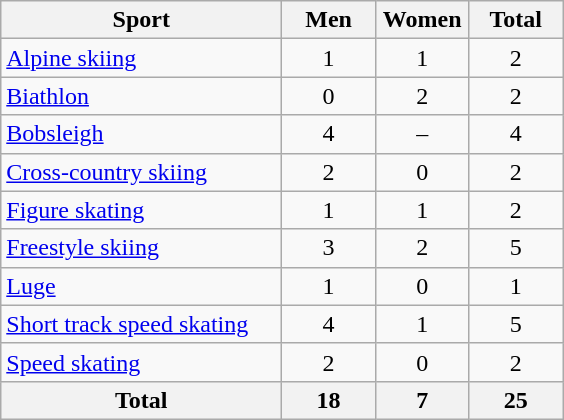<table class="wikitable sortable" style="text-align:center;">
<tr>
<th width=180>Sport</th>
<th width=55>Men</th>
<th width=55>Women</th>
<th width=55>Total</th>
</tr>
<tr>
<td align=left><a href='#'>Alpine skiing</a></td>
<td>1</td>
<td>1</td>
<td>2</td>
</tr>
<tr>
<td align=left><a href='#'>Biathlon</a></td>
<td>0</td>
<td>2</td>
<td>2</td>
</tr>
<tr>
<td align=left><a href='#'>Bobsleigh</a></td>
<td>4</td>
<td>–</td>
<td>4</td>
</tr>
<tr>
<td align=left><a href='#'>Cross-country skiing</a></td>
<td>2</td>
<td>0</td>
<td>2</td>
</tr>
<tr>
<td align=left><a href='#'>Figure skating</a></td>
<td>1</td>
<td>1</td>
<td>2</td>
</tr>
<tr>
<td align=left><a href='#'>Freestyle skiing</a></td>
<td>3</td>
<td>2</td>
<td>5</td>
</tr>
<tr>
<td align=left><a href='#'>Luge</a></td>
<td>1</td>
<td>0</td>
<td>1</td>
</tr>
<tr>
<td align=left><a href='#'>Short track speed skating</a></td>
<td>4</td>
<td>1</td>
<td>5</td>
</tr>
<tr>
<td align=left><a href='#'>Speed skating</a></td>
<td>2</td>
<td>0</td>
<td>2</td>
</tr>
<tr>
<th>Total</th>
<th>18</th>
<th>7</th>
<th>25</th>
</tr>
</table>
